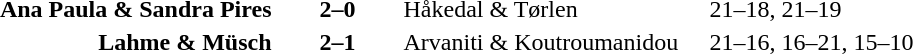<table>
<tr>
<th width=200></th>
<th width=80></th>
<th width=200></th>
<th width=220></th>
</tr>
<tr>
<td align=right><strong>Ana Paula & Sandra Pires</strong></td>
<td align=center><strong>2–0</strong></td>
<td align=left>Håkedal & Tørlen</td>
<td>21–18, 21–19</td>
</tr>
<tr>
<td align=right><strong>Lahme & Müsch</strong></td>
<td align=center><strong>2–1</strong></td>
<td align=left>Arvaniti & Koutroumanidou</td>
<td>21–16, 16–21, 15–10</td>
</tr>
</table>
